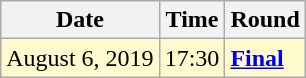<table class="wikitable">
<tr>
<th>Date</th>
<th>Time</th>
<th>Round</th>
</tr>
<tr style=background:lemonchiffon>
<td>August 6, 2019</td>
<td>17:30</td>
<td><strong><a href='#'>Final</a></strong></td>
</tr>
</table>
